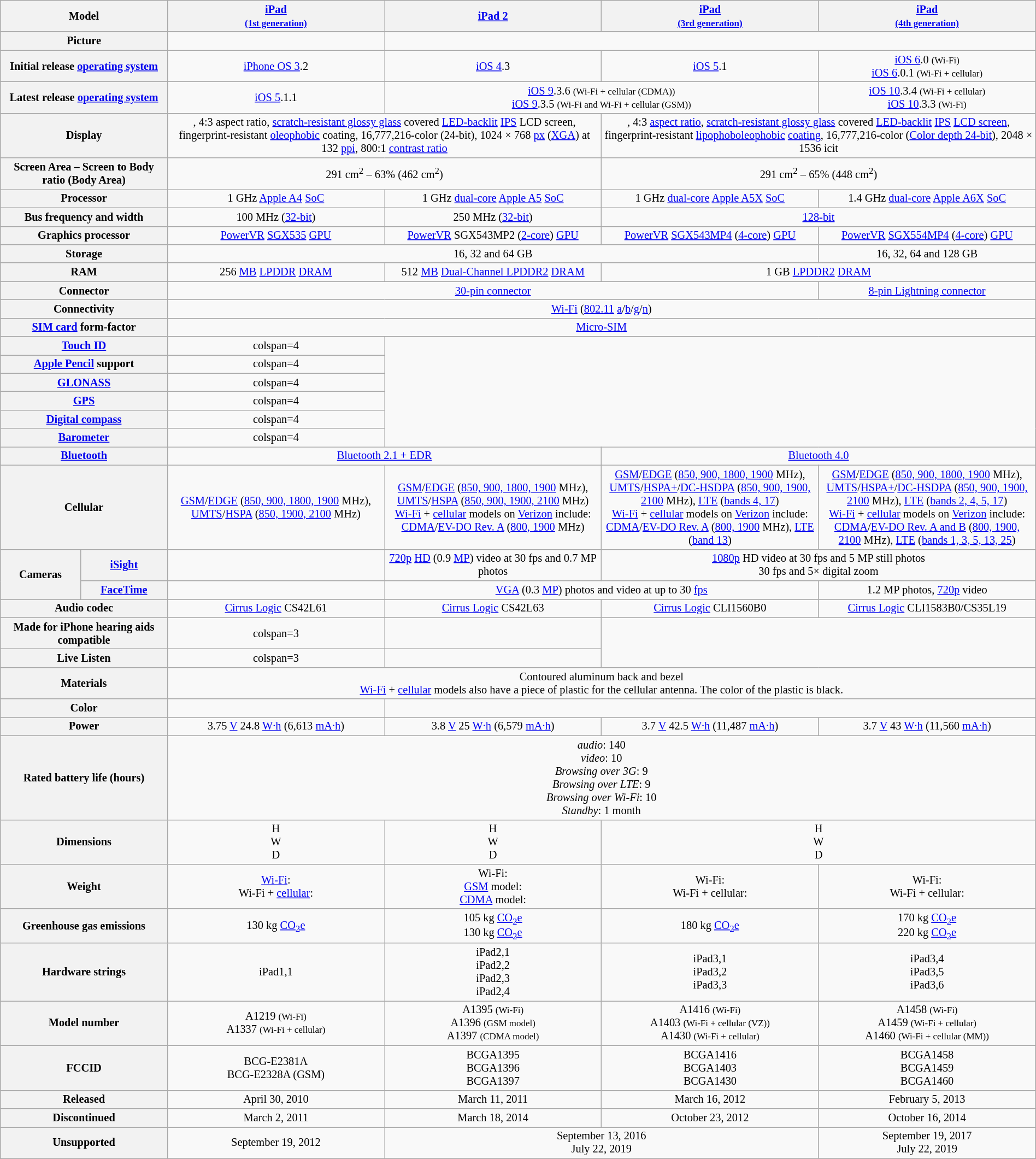<table class="wikitable collapsible sticky-header" style="text-align:center; width:100%; font-size: 85%">
<tr>
<th scope="colgroup" colspan=2 style="width:10%;">Model</th>
<th scope="col" style="width:13%;"><a href='#'>iPad<br><small>(1st generation)</small></a></th>
<th scope="col" style="width:13%;"><a href='#'>iPad 2</a></th>
<th scope="col" style="width:13%;"><a href='#'>iPad<br><small>(3rd generation)</small></a></th>
<th scope="col" style="width:13%;"><a href='#'>iPad<br><small>(4th generation)</small></a></th>
</tr>
<tr>
<th scope="row" colspan=2 >Picture</th>
<td></td>
<td colspan=3></td>
</tr>
<tr>
<th scope="row" colspan=2 >Initial release <a href='#'>operating system</a></th>
<td><a href='#'>iPhone OS 3</a>.2</td>
<td><a href='#'>iOS 4</a>.3</td>
<td><a href='#'>iOS 5</a>.1</td>
<td><a href='#'>iOS 6</a>.0 <small>(Wi-Fi)</small><br><a href='#'>iOS 6</a>.0.1 <small>(Wi-Fi + cellular)</small></td>
</tr>
<tr>
<th scope="row" colspan=2 >Latest release <a href='#'>operating system</a></th>
<td><a href='#'>iOS 5</a>.1.1</td>
<td colspan=2><a href='#'>iOS 9</a>.3.6 <small>(Wi-Fi + cellular (CDMA))</small><br><a href='#'>iOS 9</a>.3.5 <small>(Wi-Fi and Wi-Fi + cellular (GSM))</small></td>
<td><a href='#'>iOS 10</a>.3.4 <small>(Wi-Fi + cellular)</small><br><a href='#'>iOS 10</a>.3.3 <small>(Wi-Fi)</small></td>
</tr>
<tr>
<th scope="row" colspan=2 >Display</th>
<td colspan=2>, 4:3 aspect ratio, <a href='#'>scratch-resistant glossy glass</a> covered <a href='#'>LED-backlit</a> <a href='#'>IPS</a> LCD screen, fingerprint-resistant <a href='#'>oleophobic</a> coating, 16,777,216-color (24-bit), 1024 × 768 <a href='#'>px</a> (<a href='#'>XGA</a>) at 132 <a href='#'>ppi</a>, 800:1 <a href='#'>contrast ratio</a></td>
<td colspan=2>, 4:3 <a href='#'>aspect ratio</a>, <a href='#'>scratch-resistant glossy glass</a> covered <a href='#'>LED-backlit</a> <a href='#'>IPS</a> <a href='#'>LCD screen</a>, fingerprint-resistant <a href='#'>lipophoboleophobic</a> <a href='#'>coating</a>, 16,777,216-color (<a href='#'>Color depth 24-bit</a>), 2048 × 1536 icit</td>
</tr>
<tr>
<th scope="row" colspan="2">Screen Area – Screen to Body ratio (Body Area)</th>
<td colspan="2">291 cm<sup>2</sup> – 63% (462 cm<sup>2</sup>)</td>
<td colspan="2">291 cm<sup>2</sup> – 65% (448 cm<sup>2</sup>)</td>
</tr>
<tr>
<th scope="row" colspan=2 >Processor</th>
<td>1 GHz <a href='#'>Apple A4</a> <a href='#'>SoC</a></td>
<td>1 GHz <a href='#'>dual-core</a> <a href='#'>Apple A5</a> <a href='#'>SoC</a></td>
<td>1 GHz <a href='#'>dual-core</a> <a href='#'>Apple A5X</a> <a href='#'>SoC</a></td>
<td>1.4 GHz <a href='#'>dual-core</a> <a href='#'>Apple A6X</a> <a href='#'>SoC</a></td>
</tr>
<tr>
<th scope="row" colspan=2 >Bus frequency and width</th>
<td>100 MHz (<a href='#'>32-bit</a>)</td>
<td>250 MHz (<a href='#'>32-bit</a>)</td>
<td colspan=2><a href='#'>128-bit</a></td>
</tr>
<tr>
<th scope="row" colspan=2 >Graphics processor</th>
<td><a href='#'>PowerVR</a> <a href='#'>SGX535</a> <a href='#'>GPU</a></td>
<td><a href='#'>PowerVR</a> SGX543MP2 (<a href='#'>2-core</a>) <a href='#'>GPU</a></td>
<td><a href='#'>PowerVR</a> <a href='#'>SGX543MP4</a> (<a href='#'>4-core</a>) <a href='#'>GPU</a></td>
<td><a href='#'>PowerVR</a> <a href='#'>SGX554MP4</a> (<a href='#'>4-core</a>) <a href='#'>GPU</a></td>
</tr>
<tr>
<th scope="row" colspan=2 >Storage</th>
<td colspan=3>16, 32 and 64 GB</td>
<td colspan=1>16, 32, 64 and 128 GB</td>
</tr>
<tr>
<th scope="row" colspan=2 >RAM</th>
<td>256 <a href='#'>MB</a> <a href='#'>LPDDR</a> <a href='#'>DRAM</a></td>
<td>512 <a href='#'>MB</a> <a href='#'>Dual-Channel LPDDR2</a> <a href='#'>DRAM</a></td>
<td colspan=2>1 GB <a href='#'>LPDDR2</a> <a href='#'>DRAM</a></td>
</tr>
<tr>
<th scope="row" colspan=2 >Connector</th>
<td colspan=3><a href='#'>30-pin connector</a></td>
<td><a href='#'>8-pin Lightning connector</a></td>
</tr>
<tr>
<th scope="row" colspan=2 >Connectivity</th>
<td colspan=4><a href='#'>Wi-Fi</a> (<a href='#'>802.11</a> <a href='#'>a</a>/<a href='#'>b</a>/<a href='#'>g</a>/<a href='#'>n</a>)</td>
</tr>
<tr>
<th scope="row" colspan=2 ><a href='#'>SIM card</a> form-factor</th>
<td colspan=4><a href='#'>Micro-SIM</a></td>
</tr>
<tr>
<th scope="row" colspan=2 ><a href='#'>Touch ID</a></th>
<td>colspan=4 </td>
</tr>
<tr>
<th scope="row" colspan=2 ><a href='#'>Apple Pencil</a> support</th>
<td>colspan=4 </td>
</tr>
<tr>
<th scope="row" colspan=2 ><a href='#'>GLONASS</a></th>
<td>colspan=4 </td>
</tr>
<tr>
<th scope="row" colspan=2 ><a href='#'>GPS</a></th>
<td>colspan=4 </td>
</tr>
<tr>
<th scope="row" colspan=2 ><a href='#'>Digital compass</a></th>
<td>colspan=4 </td>
</tr>
<tr>
<th scope="row" colspan=2 ><a href='#'>Barometer</a></th>
<td>colspan=4 </td>
</tr>
<tr>
<th scope="row" colspan=2 ><a href='#'>Bluetooth</a></th>
<td colspan=2><a href='#'>Bluetooth 2.1 + EDR</a></td>
<td colspan=2><a href='#'>Bluetooth 4.0</a></td>
</tr>
<tr>
<th scope="row" colspan=2 >Cellular</th>
<td><a href='#'>GSM</a>/<a href='#'>EDGE</a> (<a href='#'>850, 900, 1800, 1900</a> MHz), <a href='#'>UMTS</a>/<a href='#'>HSPA</a> (<a href='#'>850, 1900, 2100</a> MHz)</td>
<td><a href='#'>GSM</a>/<a href='#'>EDGE</a> (<a href='#'>850, 900, 1800, 1900</a> MHz), <a href='#'>UMTS</a>/<a href='#'>HSPA</a> (<a href='#'>850, 900, 1900, 2100</a> MHz)<br><a href='#'>Wi-Fi</a> + <a href='#'>cellular</a> models on <a href='#'>Verizon</a> include:<br><a href='#'>CDMA</a>/<a href='#'>EV-DO Rev. A</a> (<a href='#'>800, 1900</a> MHz)</td>
<td><a href='#'>GSM</a>/<a href='#'>EDGE</a> (<a href='#'>850, 900, 1800, 1900</a> MHz), <a href='#'>UMTS</a>/<a href='#'>HSPA+</a>/<a href='#'>DC-HSDPA</a> (<a href='#'>850, 900, 1900, 2100</a> MHz), <a href='#'>LTE</a> (<a href='#'>bands 4, 17</a>)<br><a href='#'>Wi-Fi</a> + <a href='#'>cellular</a> models on <a href='#'>Verizon</a> include:<br><a href='#'>CDMA</a>/<a href='#'>EV-DO Rev. A</a> (<a href='#'>800, 1900</a> MHz), <a href='#'>LTE</a> (<a href='#'>band 13</a>)</td>
<td><a href='#'>GSM</a>/<a href='#'>EDGE</a> (<a href='#'>850, 900, 1800, 1900</a> MHz), <a href='#'>UMTS</a>/<a href='#'>HSPA+</a>/<a href='#'>DC-HSDPA</a> (<a href='#'>850, 900, 1900, 2100</a> MHz), <a href='#'>LTE</a> (<a href='#'>bands 2, 4, 5, 17</a>)<br><a href='#'>Wi-Fi</a> + <a href='#'>cellular</a> models on <a href='#'>Verizon</a> include:<br><a href='#'>CDMA</a>/<a href='#'>EV-DO Rev. A and B</a> (<a href='#'>800, 1900, 2100</a> MHz), <a href='#'>LTE</a> (<a href='#'>bands 1, 3, 5, 13, 25</a>)</td>
</tr>
<tr>
<th scope="rowgroup" rowspan=2 >Cameras</th>
<th scope="row" ><a href='#'>iSight</a></th>
<td></td>
<td><a href='#'>720p</a> <a href='#'>HD</a> (0.9 <a href='#'>MP</a>) video at 30 fps and 0.7 MP photos</td>
<td colspan=2><a href='#'>1080p</a> HD video at 30 fps and 5 MP still photos<br>30 fps and 5× digital zoom</td>
</tr>
<tr>
<th scope="row" ><a href='#'>FaceTime</a></th>
<td></td>
<td colspan=2><a href='#'>VGA</a> (0.3 <a href='#'>MP</a>) photos and video at up to 30 <a href='#'>fps</a></td>
<td colspan=2>1.2 MP photos, <a href='#'>720p</a> video</td>
</tr>
<tr>
<th scope="row" colspan=2 >Audio codec</th>
<td><a href='#'>Cirrus Logic</a> CS42L61</td>
<td><a href='#'>Cirrus Logic</a> CS42L63</td>
<td><a href='#'>Cirrus Logic</a> CLI1560B0</td>
<td><a href='#'>Cirrus Logic</a> CLI1583B0/CS35L19</td>
</tr>
<tr>
<th scope="row" colspan=2 >Made for iPhone hearing aids compatible</th>
<td>colspan=3 </td>
<td></td>
</tr>
<tr>
<th scope="row" colspan=2 >Live Listen</th>
<td>colspan=3 </td>
<td></td>
</tr>
<tr>
<th scope="row" colspan=2 >Materials</th>
<td colspan=4>Contoured aluminum back and bezel<br><a href='#'>Wi-Fi</a> + <a href='#'>cellular</a> models also have a piece of plastic for the cellular antenna. The color of the plastic is black.</td>
</tr>
<tr>
<th scope="row" colspan=2 >Color</th>
<td></td>
<td colspan=3> </td>
</tr>
<tr>
<th scope="row" colspan=2 >Power</th>
<td>3.75 <a href='#'>V</a> 24.8 <a href='#'>W·h</a> (6,613 <a href='#'>mA·h</a>)</td>
<td>3.8 <a href='#'>V</a> 25 <a href='#'>W·h</a> (6,579 <a href='#'>mA·h</a>)</td>
<td>3.7 <a href='#'>V</a> 42.5 <a href='#'>W·h</a> (11,487 <a href='#'>mA·h</a>)</td>
<td>3.7 <a href='#'>V</a> 43 <a href='#'>W·h</a> (11,560 <a href='#'>mA·h</a>)</td>
</tr>
<tr>
<th scope="row" colspan=2 >Rated battery life (hours)</th>
<td colspan=4><em>audio</em>: 140<br><em>video</em>: 10<br><em>Browsing over 3G</em>: 9<br><em>Browsing over LTE</em>: 9<br><em>Browsing over Wi-Fi</em>: 10<br><em>Standby</em>: 1 month</td>
</tr>
<tr>
<th scope="row" colspan=2 >Dimensions</th>
<td> H<br> W<br> D</td>
<td> H<br> W<br> D</td>
<td colspan=2> H<br> W<br> D</td>
</tr>
<tr>
<th scope="row" colspan=2 >Weight</th>
<td><a href='#'>Wi-Fi</a>: <br>Wi-Fi + <a href='#'>cellular</a>: </td>
<td>Wi-Fi: <br><a href='#'>GSM</a> model: <br><a href='#'>CDMA</a> model: </td>
<td>Wi-Fi: <br>Wi-Fi + cellular: </td>
<td>Wi-Fi: <br>Wi-Fi + cellular: </td>
</tr>
<tr>
<th scope="row" colspan=2 >Greenhouse gas emissions</th>
<td>130 kg <a href='#'>CO<sub>2</sub>e</a></td>
<td>105 kg <a href='#'>CO<sub>2</sub>e</a><br>130 kg <a href='#'>CO<sub>2</sub>e</a></td>
<td>180 kg <a href='#'>CO<sub>2</sub>e</a></td>
<td>170 kg <a href='#'>CO<sub>2</sub>e</a><br>220 kg <a href='#'>CO<sub>2</sub>e</a></td>
</tr>
<tr>
<th scope="row" colspan=2 >Hardware strings</th>
<td>iPad1,1</td>
<td>iPad2,1<br>iPad2,2<br>iPad2,3<br>iPad2,4</td>
<td>iPad3,1<br>iPad3,2<br>iPad3,3</td>
<td>iPad3,4<br>iPad3,5<br>iPad3,6</td>
</tr>
<tr>
<th scope="row" colspan=2 >Model number</th>
<td>A1219 <small>(Wi-Fi)</small><br>A1337 <small>(Wi-Fi + cellular)</small></td>
<td>A1395 <small>(Wi-Fi)</small><br>A1396 <small>(GSM model)</small><br>A1397 <small>(CDMA model)</small></td>
<td>A1416 <small>(Wi-Fi)</small><br>A1403 <small>(Wi-Fi + cellular (VZ))</small><br>A1430 <small>(Wi-Fi + cellular)</small></td>
<td>A1458 <small>(Wi-Fi)</small><br>A1459 <small>(Wi-Fi + cellular)</small><br>A1460 <small>(Wi-Fi + cellular (MM))</small></td>
</tr>
<tr>
<th scope="row" colspan=2 >FCCID</th>
<td>BCG-E2381A<br>BCG-E2328A (GSM)</td>
<td>BCGA1395<br>BCGA1396<br>BCGA1397</td>
<td>BCGA1416<br>BCGA1403<br>BCGA1430</td>
<td>BCGA1458<br>BCGA1459<br>BCGA1460</td>
</tr>
<tr>
<th scope="row" colspan=2 >Released</th>
<td>April 30, 2010</td>
<td>March 11, 2011</td>
<td>March 16, 2012</td>
<td>February 5, 2013<br></td>
</tr>
<tr>
<th scope="row" colspan=2 >Discontinued</th>
<td>March 2, 2011</td>
<td>March 18, 2014<br></td>
<td>October 23, 2012</td>
<td>October 16, 2014<br></td>
</tr>
<tr>
<th scope="row" colspan=2 >Unsupported</th>
<td>September 19, 2012</td>
<td colspan=2>September 13, 2016<br>July 22, 2019</td>
<td>September 19, 2017<br>July 22, 2019</td>
</tr>
</table>
